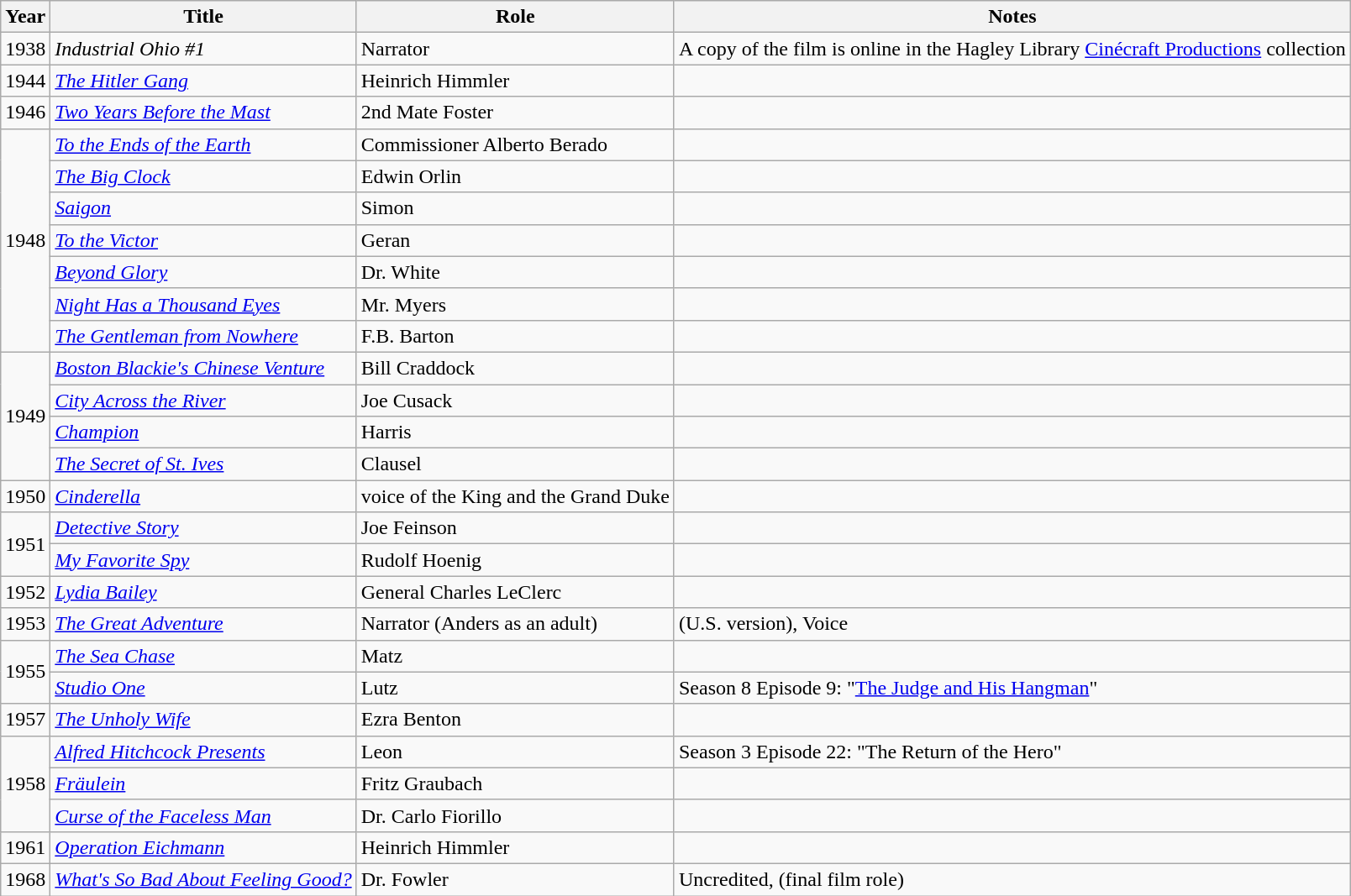<table class="wikitable">
<tr>
<th>Year</th>
<th>Title</th>
<th>Role</th>
<th>Notes</th>
</tr>
<tr>
<td>1938</td>
<td><em>Industrial Ohio #1</em></td>
<td>Narrator</td>
<td>A copy of the film is online in the Hagley Library <a href='#'>Cinécraft Productions</a> collection </td>
</tr>
<tr>
<td>1944</td>
<td><em><a href='#'>The Hitler Gang</a></em></td>
<td>Heinrich Himmler</td>
<td></td>
</tr>
<tr>
<td>1946</td>
<td><em><a href='#'>Two Years Before the Mast</a></em></td>
<td>2nd Mate Foster</td>
<td></td>
</tr>
<tr>
<td rowspan=7>1948</td>
<td><em><a href='#'>To the Ends of the Earth</a></em></td>
<td>Commissioner Alberto Berado</td>
<td></td>
</tr>
<tr>
<td><em><a href='#'>The Big Clock</a></em></td>
<td>Edwin Orlin</td>
<td></td>
</tr>
<tr>
<td><em><a href='#'>Saigon</a></em></td>
<td>Simon</td>
<td></td>
</tr>
<tr>
<td><em><a href='#'>To the Victor</a></em></td>
<td>Geran</td>
<td></td>
</tr>
<tr>
<td><em><a href='#'>Beyond Glory</a></em></td>
<td>Dr. White</td>
<td></td>
</tr>
<tr>
<td><em><a href='#'>Night Has a Thousand Eyes</a></em></td>
<td>Mr. Myers</td>
<td></td>
</tr>
<tr>
<td><em><a href='#'>The Gentleman from Nowhere</a></em></td>
<td>F.B. Barton</td>
<td></td>
</tr>
<tr>
<td rowspan=4>1949</td>
<td><em><a href='#'>Boston Blackie's Chinese Venture</a></em></td>
<td>Bill Craddock</td>
<td></td>
</tr>
<tr>
<td><em><a href='#'>City Across the River</a></em></td>
<td>Joe Cusack</td>
<td></td>
</tr>
<tr>
<td><em><a href='#'>Champion</a></em></td>
<td>Harris</td>
<td></td>
</tr>
<tr>
<td><em><a href='#'>The Secret of St. Ives</a></em></td>
<td>Clausel</td>
<td></td>
</tr>
<tr>
<td>1950</td>
<td><em><a href='#'>Cinderella</a></em></td>
<td>voice of the King and the  Grand Duke</td>
<td></td>
</tr>
<tr>
<td rowspan=2>1951</td>
<td><em><a href='#'>Detective Story</a></em></td>
<td>Joe Feinson</td>
<td></td>
</tr>
<tr>
<td><em><a href='#'>My Favorite Spy</a></em></td>
<td>Rudolf Hoenig</td>
<td></td>
</tr>
<tr>
<td>1952</td>
<td><em><a href='#'>Lydia Bailey</a></em></td>
<td>General Charles LeClerc</td>
<td></td>
</tr>
<tr>
<td>1953</td>
<td><em><a href='#'>The Great Adventure</a></em></td>
<td>Narrator (Anders as an adult)</td>
<td>(U.S. version), Voice</td>
</tr>
<tr>
<td rowspan=2>1955</td>
<td><em><a href='#'>The Sea Chase</a></em></td>
<td>Matz</td>
<td></td>
</tr>
<tr>
<td><em><a href='#'>Studio One</a></em></td>
<td>Lutz</td>
<td>Season 8 Episode 9: "<a href='#'>The Judge and His Hangman</a>"</td>
</tr>
<tr>
<td>1957</td>
<td><em><a href='#'>The Unholy Wife</a></em></td>
<td>Ezra Benton</td>
<td></td>
</tr>
<tr>
<td rowspan=3>1958</td>
<td><em><a href='#'>Alfred Hitchcock Presents</a></em></td>
<td>Leon</td>
<td>Season 3 Episode 22: "The Return of the Hero"</td>
</tr>
<tr>
<td><em><a href='#'>Fräulein</a></em></td>
<td>Fritz Graubach</td>
<td></td>
</tr>
<tr>
<td><em><a href='#'>Curse of the Faceless Man</a></em></td>
<td>Dr. Carlo Fiorillo</td>
<td></td>
</tr>
<tr>
<td>1961</td>
<td><em><a href='#'>Operation Eichmann</a></em></td>
<td>Heinrich Himmler</td>
<td></td>
</tr>
<tr>
<td>1968</td>
<td><em><a href='#'>What's So Bad About Feeling Good?</a></em></td>
<td>Dr. Fowler</td>
<td>Uncredited, (final film role)</td>
</tr>
</table>
